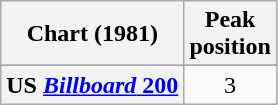<table class="wikitable sortable plainrowheaders">
<tr>
<th>Chart (1981)</th>
<th>Peak<br>position</th>
</tr>
<tr>
</tr>
<tr>
</tr>
<tr>
</tr>
<tr>
</tr>
<tr>
</tr>
<tr>
<th scope="row">US <a href='#'><em>Billboard</em> 200</a></th>
<td align="center">3</td>
</tr>
</table>
